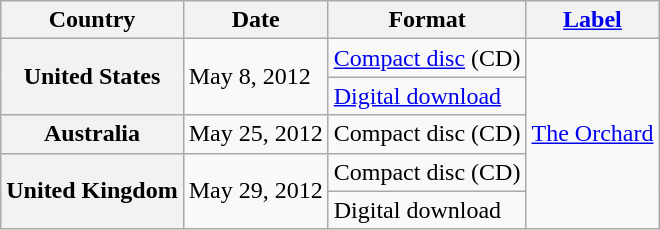<table class="wikitable plainrowheaders">
<tr>
<th scope="row">Country</th>
<th>Date</th>
<th>Format</th>
<th><a href='#'>Label</a></th>
</tr>
<tr>
<th scope="row" rowspan="2">United States</th>
<td rowspan="2">May 8, 2012</td>
<td><a href='#'>Compact disc</a> (CD)</td>
<td rowspan="5"><a href='#'>The Orchard</a></td>
</tr>
<tr>
<td><a href='#'>Digital download</a></td>
</tr>
<tr>
<th scope="row">Australia</th>
<td>May 25, 2012</td>
<td>Compact disc (CD)</td>
</tr>
<tr>
<th scope="row" rowspan="2">United Kingdom</th>
<td rowspan="2">May 29, 2012</td>
<td>Compact disc (CD)</td>
</tr>
<tr>
<td>Digital download</td>
</tr>
</table>
